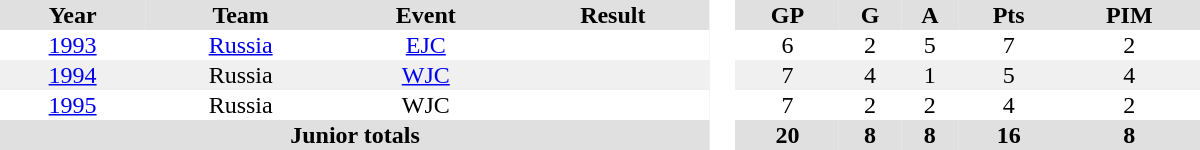<table border="0" cellpadding="1" cellspacing="0" style="text-align:center; width:50em">
<tr ALIGN="center" bgcolor="#e0e0e0">
<th>Year</th>
<th>Team</th>
<th>Event</th>
<th>Result</th>
<th ALIGN="center" rowspan="99" bgcolor="#ffffff"> </th>
<th>GP</th>
<th>G</th>
<th>A</th>
<th>Pts</th>
<th>PIM</th>
</tr>
<tr>
<td><a href='#'>1993</a></td>
<td><a href='#'>Russia</a></td>
<td><a href='#'>EJC</a></td>
<td></td>
<td>6</td>
<td>2</td>
<td>5</td>
<td>7</td>
<td>2</td>
</tr>
<tr bgcolor="#f0f0f0">
<td><a href='#'>1994</a></td>
<td>Russia</td>
<td><a href='#'>WJC</a></td>
<td></td>
<td>7</td>
<td>4</td>
<td>1</td>
<td>5</td>
<td>4</td>
</tr>
<tr>
<td><a href='#'>1995</a></td>
<td>Russia</td>
<td>WJC</td>
<td></td>
<td>7</td>
<td>2</td>
<td>2</td>
<td>4</td>
<td>2</td>
</tr>
<tr bgcolor="#e0e0e0">
<th colspan=4>Junior totals</th>
<th>20</th>
<th>8</th>
<th>8</th>
<th>16</th>
<th>8</th>
</tr>
</table>
